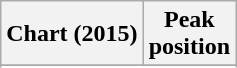<table class="wikitable sortable plainrowheaders" style="text-align:center">
<tr>
<th scope="col">Chart (2015)</th>
<th scope="col">Peak<br> position</th>
</tr>
<tr>
</tr>
<tr>
</tr>
</table>
